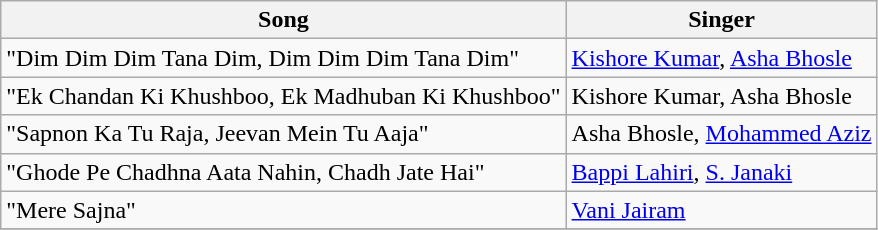<table class="wikitable">
<tr>
<th>Song</th>
<th>Singer</th>
</tr>
<tr>
<td>"Dim Dim Dim Tana Dim, Dim Dim Dim Tana Dim"</td>
<td><a href='#'>Kishore Kumar</a>, <a href='#'>Asha Bhosle</a></td>
</tr>
<tr>
<td>"Ek Chandan Ki Khushboo, Ek Madhuban Ki Khushboo"</td>
<td>Kishore Kumar, Asha Bhosle</td>
</tr>
<tr>
<td>"Sapnon Ka Tu Raja, Jeevan Mein Tu Aaja"</td>
<td>Asha Bhosle, <a href='#'>Mohammed Aziz</a></td>
</tr>
<tr>
<td>"Ghode Pe Chadhna Aata Nahin, Chadh Jate Hai"</td>
<td><a href='#'>Bappi Lahiri</a>, <a href='#'>S. Janaki</a></td>
</tr>
<tr>
<td>"Mere Sajna"</td>
<td><a href='#'>Vani Jairam</a></td>
</tr>
<tr>
</tr>
</table>
